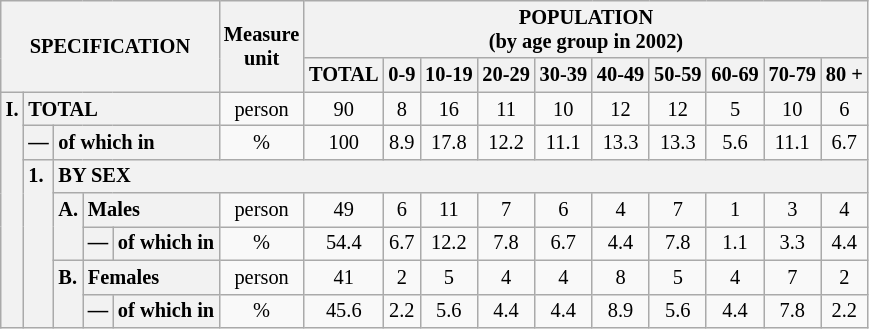<table class="wikitable" style="font-size:85%; text-align:center">
<tr>
<th rowspan="2" colspan="5">SPECIFICATION</th>
<th rowspan="2">Measure<br> unit</th>
<th colspan="10" rowspan="1">POPULATION<br> (by age group in 2002)</th>
</tr>
<tr>
<th>TOTAL</th>
<th>0-9</th>
<th>10-19</th>
<th>20-29</th>
<th>30-39</th>
<th>40-49</th>
<th>50-59</th>
<th>60-69</th>
<th>70-79</th>
<th>80 +</th>
</tr>
<tr>
<th style="text-align:left" valign="top" rowspan="7">I.</th>
<th style="text-align:left" colspan="4">TOTAL</th>
<td>person</td>
<td>90</td>
<td>8</td>
<td>16</td>
<td>11</td>
<td>10</td>
<td>12</td>
<td>12</td>
<td>5</td>
<td>10</td>
<td>6</td>
</tr>
<tr>
<th style="text-align:left" valign="top">—</th>
<th style="text-align:left" colspan="3">of which in</th>
<td>%</td>
<td>100</td>
<td>8.9</td>
<td>17.8</td>
<td>12.2</td>
<td>11.1</td>
<td>13.3</td>
<td>13.3</td>
<td>5.6</td>
<td>11.1</td>
<td>6.7</td>
</tr>
<tr>
<th style="text-align:left" valign="top" rowspan="5">1.</th>
<th style="text-align:left" colspan="14">BY SEX</th>
</tr>
<tr>
<th style="text-align:left" valign="top" rowspan="2">A.</th>
<th style="text-align:left" colspan="2">Males</th>
<td>person</td>
<td>49</td>
<td>6</td>
<td>11</td>
<td>7</td>
<td>6</td>
<td>4</td>
<td>7</td>
<td>1</td>
<td>3</td>
<td>4</td>
</tr>
<tr>
<th style="text-align:left" valign="top">—</th>
<th style="text-align:left" colspan="1">of which in</th>
<td>%</td>
<td>54.4</td>
<td>6.7</td>
<td>12.2</td>
<td>7.8</td>
<td>6.7</td>
<td>4.4</td>
<td>7.8</td>
<td>1.1</td>
<td>3.3</td>
<td>4.4</td>
</tr>
<tr>
<th style="text-align:left" valign="top" rowspan="2">B.</th>
<th style="text-align:left" colspan="2">Females</th>
<td>person</td>
<td>41</td>
<td>2</td>
<td>5</td>
<td>4</td>
<td>4</td>
<td>8</td>
<td>5</td>
<td>4</td>
<td>7</td>
<td>2</td>
</tr>
<tr>
<th style="text-align:left" valign="top">—</th>
<th style="text-align:left" colspan="1">of which in</th>
<td>%</td>
<td>45.6</td>
<td>2.2</td>
<td>5.6</td>
<td>4.4</td>
<td>4.4</td>
<td>8.9</td>
<td>5.6</td>
<td>4.4</td>
<td>7.8</td>
<td>2.2</td>
</tr>
</table>
